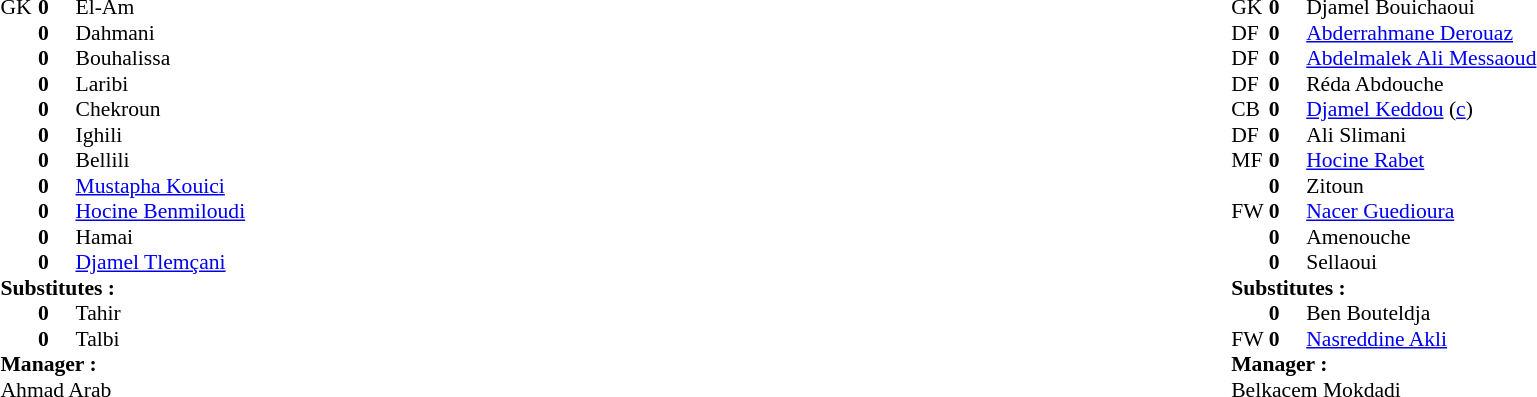<table width="100%">
<tr>
<td valign="top" width="50%"><br><table style="font-size: 90%" cellspacing="0" cellpadding="0">
<tr>
<td colspan="4"></td>
</tr>
<tr>
<th width="25"></th>
<th width="25"></th>
<th width="200"></th>
<th></th>
</tr>
<tr>
<td>GK</td>
<td><strong>0</strong></td>
<td> El-Am</td>
</tr>
<tr>
<td></td>
<td><strong>0</strong></td>
<td> Dahmani</td>
</tr>
<tr>
<td></td>
<td><strong>0</strong></td>
<td> Bouhalissa</td>
</tr>
<tr>
<td></td>
<td><strong>0</strong></td>
<td> Laribi</td>
</tr>
<tr>
<td></td>
<td><strong>0</strong></td>
<td> Chekroun</td>
</tr>
<tr>
<td></td>
<td><strong>0</strong></td>
<td> Ighili</td>
</tr>
<tr>
<td></td>
<td><strong>0</strong></td>
<td> Bellili</td>
</tr>
<tr>
<td></td>
<td><strong>0</strong></td>
<td> <a href='#'>Mustapha Kouici</a></td>
</tr>
<tr>
<td></td>
<td><strong>0</strong></td>
<td> <a href='#'>Hocine Benmiloudi</a></td>
<td></td>
<td></td>
</tr>
<tr>
<td></td>
<td><strong>0</strong></td>
<td> Hamai</td>
<td></td>
<td></td>
</tr>
<tr>
<td></td>
<td><strong>0</strong></td>
<td> <a href='#'>Djamel Tlemçani</a></td>
</tr>
<tr>
<td colspan=3><strong>Substitutes : </strong></td>
</tr>
<tr>
<td></td>
<td><strong>0</strong></td>
<td> Tahir</td>
<td></td>
<td></td>
</tr>
<tr>
<td></td>
<td><strong>0</strong></td>
<td> Talbi</td>
<td></td>
<td></td>
</tr>
<tr>
<td colspan=3><strong>Manager :</strong></td>
</tr>
<tr>
<td colspan=4> Ahmad Arab</td>
</tr>
</table>
</td>
<td valign="top"></td>
<td valign="top" width="50%"><br><table style="font-size: 90%" cellspacing="0" cellpadding="0" align="center">
<tr>
<td colspan="4"></td>
</tr>
<tr>
<th width="25"></th>
<th width="25"></th>
<th width="200"></th>
<th></th>
</tr>
<tr>
<td>GK</td>
<td><strong>0</strong></td>
<td> Djamel Bouichaoui</td>
</tr>
<tr>
<td>DF</td>
<td><strong>0</strong></td>
<td> <a href='#'>Abderrahmane Derouaz</a></td>
</tr>
<tr>
<td>DF</td>
<td><strong>0</strong></td>
<td> <a href='#'>Abdelmalek Ali Messaoud</a></td>
</tr>
<tr>
<td>DF</td>
<td><strong>0</strong></td>
<td> Réda Abdouche</td>
</tr>
<tr>
<td>CB</td>
<td><strong>0</strong></td>
<td> <a href='#'>Djamel Keddou</a> (<a href='#'>c</a>)</td>
</tr>
<tr>
<td>DF</td>
<td><strong>0</strong></td>
<td> Ali Slimani</td>
</tr>
<tr>
<td>MF</td>
<td><strong>0</strong></td>
<td> <a href='#'>Hocine Rabet</a></td>
<td></td>
<td></td>
</tr>
<tr>
<td></td>
<td><strong>0</strong></td>
<td> Zitoun</td>
</tr>
<tr>
<td>FW</td>
<td><strong>0</strong></td>
<td> <a href='#'>Nacer Guedioura</a></td>
<td></td>
<td></td>
</tr>
<tr>
<td></td>
<td><strong>0</strong></td>
<td> Amenouche</td>
</tr>
<tr>
<td></td>
<td><strong>0</strong></td>
<td> Sellaoui</td>
</tr>
<tr>
<td colspan=3><strong>Substitutes : </strong></td>
</tr>
<tr>
<td></td>
<td><strong>0</strong></td>
<td> Ben Bouteldja</td>
<td></td>
<td></td>
</tr>
<tr>
<td>FW</td>
<td><strong>0</strong></td>
<td> <a href='#'>Nasreddine Akli</a></td>
<td></td>
<td></td>
</tr>
<tr>
<td colspan=3><strong>Manager :</strong></td>
</tr>
<tr>
<td colspan=4> Belkacem Mokdadi</td>
</tr>
</table>
</td>
</tr>
</table>
